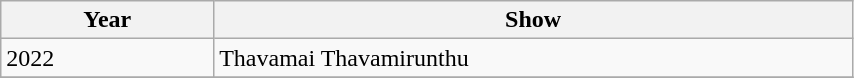<table class="wikitable" width="45%">
<tr>
<th style="width:10%;">Year</th>
<th style="width:30%;">Show</th>
</tr>
<tr>
<td>2022</td>
<td>Thavamai Thavamirunthu</td>
</tr>
<tr>
</tr>
</table>
